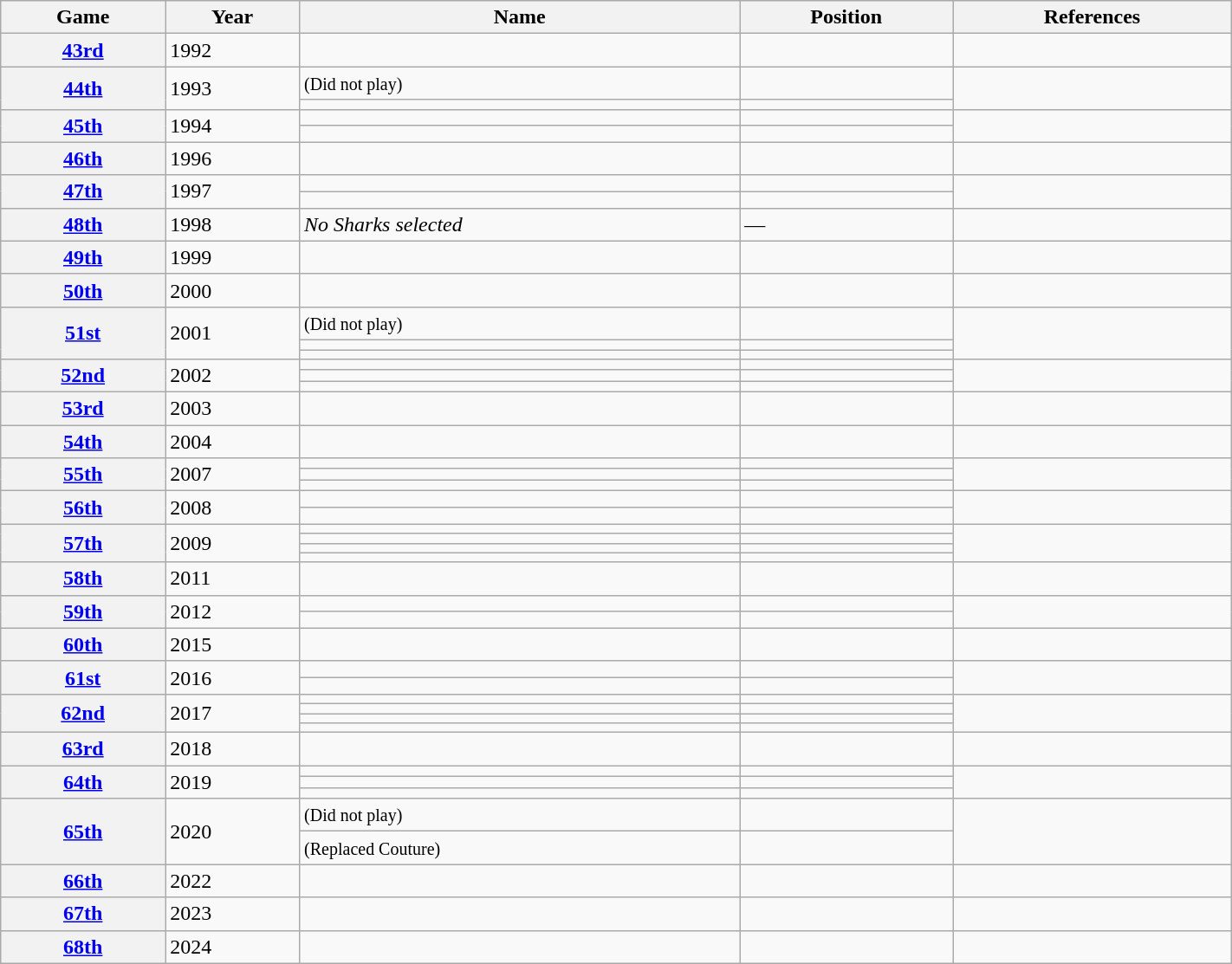<table class="wikitable sortable" width="75%">
<tr>
<th scope="col">Game</th>
<th scope="col">Year</th>
<th scope="col">Name</th>
<th scope="col">Position</th>
<th scope="col" class="unsortable">References</th>
</tr>
<tr>
<th scope="row"><a href='#'>43rd</a></th>
<td>1992</td>
<td></td>
<td></td>
<td></td>
</tr>
<tr>
<th scope="row" rowspan="2"><a href='#'>44th</a></th>
<td rowspan="2">1993</td>
<td> <small>(Did not play)</small></td>
<td></td>
<td rowspan="2"></td>
</tr>
<tr>
<td></td>
<td></td>
</tr>
<tr>
<th scope="row" rowspan="2"><a href='#'>45th</a></th>
<td rowspan="2">1994</td>
<td></td>
<td></td>
<td rowspan="2"></td>
</tr>
<tr>
<td></td>
<td></td>
</tr>
<tr>
<th scope="row"><a href='#'>46th</a></th>
<td>1996</td>
<td></td>
<td></td>
<td></td>
</tr>
<tr>
<th scope="row" rowspan="2"><a href='#'>47th</a></th>
<td rowspan="2">1997</td>
<td></td>
<td></td>
<td rowspan="2"></td>
</tr>
<tr>
<td></td>
<td></td>
</tr>
<tr>
<th scope="row"><a href='#'>48th</a></th>
<td>1998</td>
<td><em>No Sharks selected</em></td>
<td>—</td>
<td></td>
</tr>
<tr>
<th scope="row"><a href='#'>49th</a></th>
<td>1999</td>
<td></td>
<td></td>
<td></td>
</tr>
<tr>
<th scope="row"><a href='#'>50th</a></th>
<td>2000</td>
<td></td>
<td></td>
<td></td>
</tr>
<tr>
<th scope="row" rowspan="3"><a href='#'>51st</a></th>
<td rowspan="3">2001</td>
<td> <small>(Did not play)</small></td>
<td></td>
<td rowspan="3"></td>
</tr>
<tr>
<td></td>
<td></td>
</tr>
<tr>
<td></td>
<td></td>
</tr>
<tr>
<th scope="row" rowspan="3"><a href='#'>52nd</a></th>
<td rowspan="3">2002</td>
<td></td>
<td></td>
<td rowspan="3"></td>
</tr>
<tr>
<td></td>
<td></td>
</tr>
<tr>
<td></td>
<td></td>
</tr>
<tr>
<th scope="row"><a href='#'>53rd</a></th>
<td>2003</td>
<td></td>
<td></td>
<td></td>
</tr>
<tr>
<th scope="row"><a href='#'>54th</a></th>
<td>2004</td>
<td></td>
<td></td>
<td></td>
</tr>
<tr>
<th scope="row" rowspan="3"><a href='#'>55th</a></th>
<td rowspan="3">2007</td>
<td></td>
<td></td>
<td rowspan="3"></td>
</tr>
<tr>
<td></td>
<td></td>
</tr>
<tr>
<td></td>
<td></td>
</tr>
<tr>
<th scope="row" rowspan="2"><a href='#'>56th</a></th>
<td rowspan="2">2008</td>
<td></td>
<td></td>
<td rowspan="2"></td>
</tr>
<tr>
<td></td>
<td></td>
</tr>
<tr>
<th scope="row" rowspan="4"><a href='#'>57th</a></th>
<td rowspan="4">2009</td>
<td></td>
<td></td>
<td rowspan="4"></td>
</tr>
<tr>
<td></td>
<td></td>
</tr>
<tr>
<td></td>
<td></td>
</tr>
<tr>
<td></td>
<td></td>
</tr>
<tr>
<th scope="row"><a href='#'>58th</a></th>
<td>2011</td>
<td></td>
<td></td>
<td></td>
</tr>
<tr>
<th scope="row" rowspan="2"><a href='#'>59th</a></th>
<td rowspan="2">2012</td>
<td></td>
<td></td>
<td rowspan="2"></td>
</tr>
<tr>
<td></td>
<td></td>
</tr>
<tr>
<th scope="row"><a href='#'>60th</a></th>
<td>2015</td>
<td></td>
<td></td>
<td></td>
</tr>
<tr>
<th scope="row" rowspan="2"><a href='#'>61st</a></th>
<td rowspan="2">2016</td>
<td></td>
<td></td>
<td rowspan="2"></td>
</tr>
<tr>
<td></td>
<td></td>
</tr>
<tr>
<th scope="row" rowspan="4"><a href='#'>62nd</a></th>
<td rowspan="4">2017</td>
<td></td>
<td></td>
<td rowspan="4"></td>
</tr>
<tr>
<td></td>
<td></td>
</tr>
<tr>
<td></td>
<td></td>
</tr>
<tr>
<td></td>
<td></td>
</tr>
<tr>
<th scope="row"><a href='#'>63rd</a></th>
<td>2018</td>
<td></td>
<td></td>
<td></td>
</tr>
<tr>
<th scope="row" rowspan="3"><a href='#'>64th</a></th>
<td rowspan="3">2019</td>
<td></td>
<td></td>
<td rowspan="3"></td>
</tr>
<tr>
<td></td>
<td></td>
</tr>
<tr>
<td></td>
<td></td>
</tr>
<tr>
<th scope="row" rowspan="2"><a href='#'>65th</a></th>
<td rowspan="2">2020</td>
<td> <small>(Did not play)</small></td>
<td></td>
<td rowspan="2"></td>
</tr>
<tr>
<td> <small>(Replaced Couture)</small></td>
<td></td>
</tr>
<tr>
<th scope="row"><a href='#'>66th</a></th>
<td>2022</td>
<td></td>
<td></td>
<td></td>
</tr>
<tr>
<th scope="row"><a href='#'>67th</a></th>
<td>2023</td>
<td></td>
<td></td>
<td></td>
</tr>
<tr>
<th scope="row"><a href='#'>68th</a></th>
<td>2024</td>
<td></td>
<td></td>
<td></td>
</tr>
</table>
